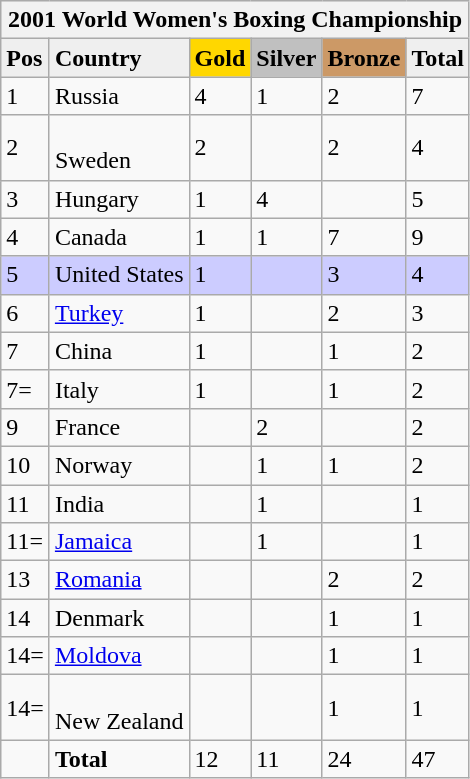<table class="wikitable">
<tr bgcolor="#efefef">
<th colspan=7 style="border-right:0px;";><strong>2001 World Women's Boxing Championship</strong></th>
</tr>
<tr bgcolor="#efefef">
<td><strong>Pos</strong></td>
<td><strong>Country</strong></td>
<td bgcolor="gold"><strong>Gold</strong></td>
<td bgcolor="silver"><strong>Silver</strong></td>
<td bgcolor="CC9966"><strong>Bronze</strong></td>
<td><strong>Total</strong></td>
</tr>
<tr>
<td>1</td>
<td> Russia</td>
<td>4</td>
<td>1</td>
<td>2</td>
<td>7</td>
</tr>
<tr>
<td>2</td>
<td><br> Sweden</td>
<td>2</td>
<td></td>
<td>2</td>
<td>4</td>
</tr>
<tr>
<td>3</td>
<td> Hungary</td>
<td>1</td>
<td>4</td>
<td></td>
<td>5</td>
</tr>
<tr>
<td>4</td>
<td> Canada</td>
<td>1</td>
<td>1</td>
<td>7</td>
<td>9</td>
</tr>
<tr style="background:#ccccff">
<td>5</td>
<td> United States</td>
<td>1</td>
<td></td>
<td>3</td>
<td>4</td>
</tr>
<tr>
<td>6</td>
<td> <a href='#'>Turkey</a></td>
<td>1</td>
<td></td>
<td>2</td>
<td>3</td>
</tr>
<tr>
<td>7</td>
<td> China</td>
<td>1</td>
<td></td>
<td>1</td>
<td>2</td>
</tr>
<tr>
<td>7=</td>
<td> Italy</td>
<td>1</td>
<td></td>
<td>1</td>
<td>2</td>
</tr>
<tr>
<td>9</td>
<td> France</td>
<td></td>
<td>2</td>
<td></td>
<td>2</td>
</tr>
<tr>
<td>10</td>
<td> Norway</td>
<td></td>
<td>1</td>
<td>1</td>
<td>2</td>
</tr>
<tr>
<td>11</td>
<td> India</td>
<td></td>
<td>1</td>
<td></td>
<td>1</td>
</tr>
<tr>
<td>11=</td>
<td> <a href='#'>Jamaica</a></td>
<td></td>
<td>1</td>
<td></td>
<td>1</td>
</tr>
<tr>
<td>13</td>
<td> <a href='#'>Romania</a></td>
<td></td>
<td></td>
<td>2</td>
<td>2</td>
</tr>
<tr>
<td>14</td>
<td> Denmark</td>
<td></td>
<td></td>
<td>1</td>
<td>1</td>
</tr>
<tr>
<td>14=</td>
<td> <a href='#'>Moldova</a></td>
<td></td>
<td></td>
<td>1</td>
<td>1</td>
</tr>
<tr>
<td>14=</td>
<td><br> New Zealand</td>
<td></td>
<td></td>
<td>1</td>
<td>1</td>
</tr>
<tr>
<td></td>
<td><strong>Total</strong></td>
<td>12</td>
<td>11</td>
<td>24</td>
<td>47</td>
</tr>
</table>
